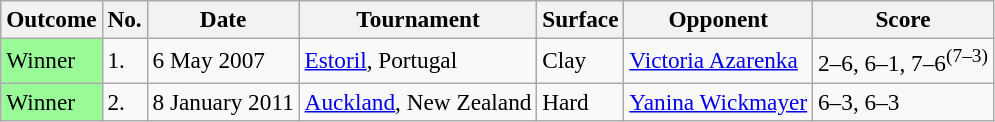<table class="sortable wikitable" style=font-size:97%>
<tr>
<th>Outcome</th>
<th>No.</th>
<th>Date</th>
<th>Tournament</th>
<th>Surface</th>
<th>Opponent</th>
<th class="unsortable">Score</th>
</tr>
<tr>
<td style="background:#98fb98;">Winner</td>
<td>1.</td>
<td>6 May 2007</td>
<td><a href='#'>Estoril</a>, Portugal</td>
<td>Clay</td>
<td> <a href='#'>Victoria Azarenka</a></td>
<td>2–6, 6–1, 7–6<sup>(7–3)</sup></td>
</tr>
<tr>
<td style="background:#98fb98;">Winner</td>
<td>2.</td>
<td>8 January 2011</td>
<td><a href='#'>Auckland</a>, New Zealand</td>
<td>Hard</td>
<td> <a href='#'>Yanina Wickmayer</a></td>
<td>6–3, 6–3</td>
</tr>
</table>
